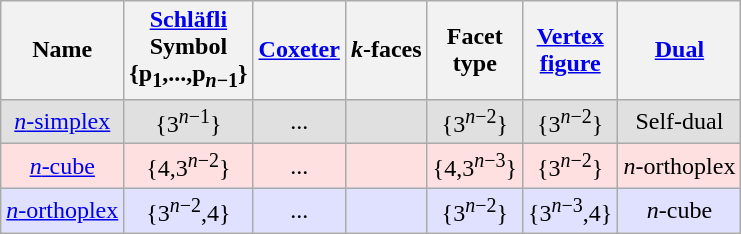<table class="wikitable">
<tr>
<th>Name</th>
<th><a href='#'>Schläfli</a><br>Symbol<br>{p<sub>1</sub>,...,p<sub><var>n</var>−1</sub>}</th>
<th><a href='#'>Coxeter</a></th>
<th><var>k</var>-faces</th>
<th>Facet<br>type</th>
<th><a href='#'>Vertex<br>figure</a></th>
<th><a href='#'>Dual</a></th>
</tr>
<tr BGCOLOR="#e0e0e0" align=center>
<td><a href='#'><em>n</em>-simplex</a></td>
<td>{3<sup><var>n</var>−1</sup>}</td>
<td>...</td>
<td><a href='#'></a></td>
<td>{3<sup><var>n</var>−2</sup>}</td>
<td>{3<sup><var>n</var>−2</sup>}</td>
<td>Self-dual</td>
</tr>
<tr BGCOLOR="#ffe0e0" align=center>
<td><a href='#'><var>n</var>-cube</a></td>
<td>{4,3<sup><var>n</var>−2</sup>}</td>
<td>...</td>
<td></td>
<td>{4,3<sup><var>n</var>−3</sup>}</td>
<td>{3<sup><var>n</var>−2</sup>}</td>
<td><var>n</var>-orthoplex</td>
</tr>
<tr BGCOLOR="#e0e0ff" align=center>
<td><a href='#'><var>n</var>-orthoplex</a></td>
<td>{3<sup><var>n</var>−2</sup>,4}</td>
<td>...</td>
<td></td>
<td>{3<sup><var>n</var>−2</sup>}</td>
<td>{3<sup><var>n</var>−3</sup>,4}</td>
<td><var>n</var>-cube</td>
</tr>
</table>
